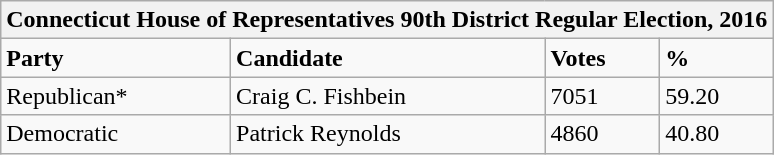<table class="wikitable">
<tr>
<th colspan="4">Connecticut House of Representatives 90th District Regular Election, 2016</th>
</tr>
<tr>
<td><strong>Party</strong></td>
<td><strong>Candidate</strong></td>
<td><strong>Votes</strong></td>
<td><strong>%</strong></td>
</tr>
<tr>
<td>Republican*</td>
<td>Craig C. Fishbein</td>
<td>7051</td>
<td>59.20</td>
</tr>
<tr>
<td>Democratic</td>
<td>Patrick Reynolds</td>
<td>4860</td>
<td>40.80</td>
</tr>
</table>
